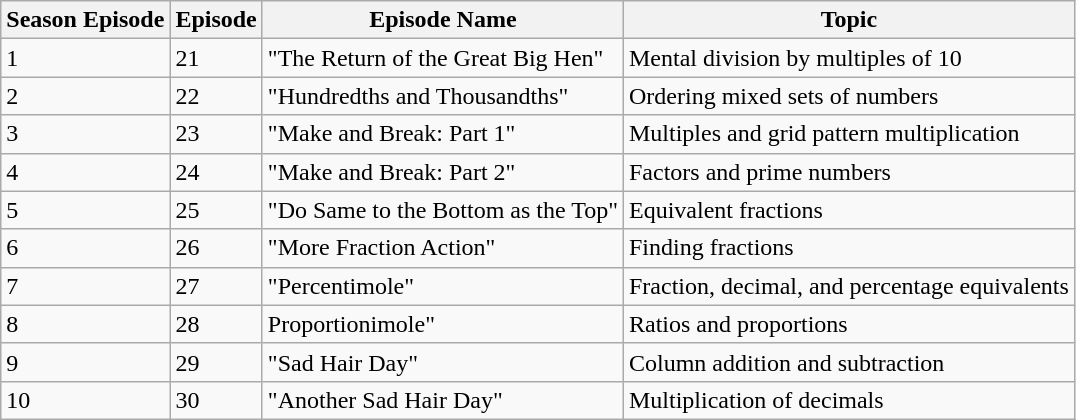<table class="wikitable">
<tr>
<th>Season Episode</th>
<th>Episode</th>
<th>Episode Name</th>
<th>Topic</th>
</tr>
<tr>
<td>1</td>
<td>21</td>
<td>"The Return of the Great Big Hen"</td>
<td>Mental division by multiples of 10</td>
</tr>
<tr>
<td>2</td>
<td>22</td>
<td>"Hundredths and Thousandths"</td>
<td>Ordering mixed sets of numbers</td>
</tr>
<tr>
<td>3</td>
<td>23</td>
<td>"Make and Break: Part 1"</td>
<td>Multiples and grid pattern multiplication</td>
</tr>
<tr>
<td>4</td>
<td>24</td>
<td>"Make and Break: Part 2"</td>
<td>Factors and prime numbers</td>
</tr>
<tr>
<td>5</td>
<td>25</td>
<td>"Do Same to the Bottom as the Top"</td>
<td>Equivalent fractions</td>
</tr>
<tr>
<td>6</td>
<td>26</td>
<td>"More Fraction Action"</td>
<td>Finding fractions</td>
</tr>
<tr>
<td>7</td>
<td>27</td>
<td>"Percentimole"</td>
<td>Fraction, decimal, and percentage equivalents</td>
</tr>
<tr>
<td>8</td>
<td>28</td>
<td>Proportionimole"</td>
<td>Ratios and proportions</td>
</tr>
<tr>
<td>9</td>
<td>29</td>
<td>"Sad Hair Day"</td>
<td>Column addition and subtraction</td>
</tr>
<tr>
<td>10</td>
<td>30</td>
<td>"Another Sad Hair Day"</td>
<td>Multiplication of decimals</td>
</tr>
</table>
